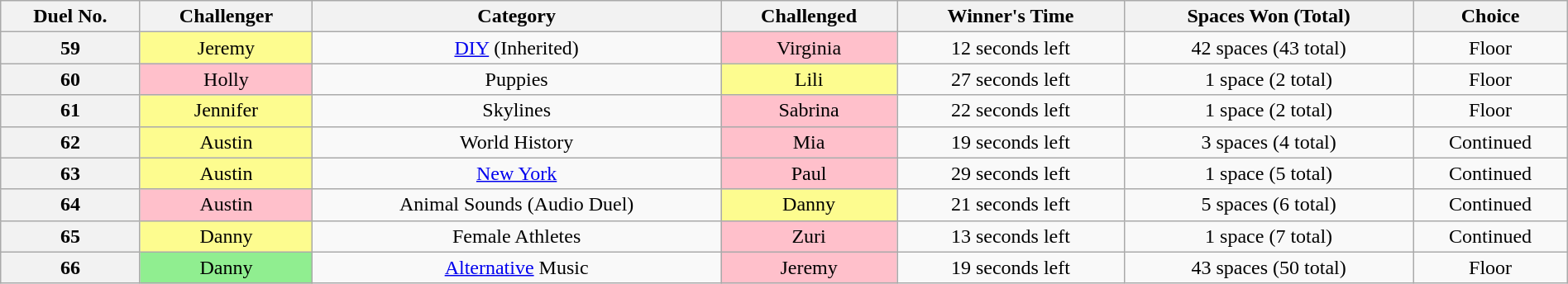<table class="wikitable sortable mw-collapsible mw-collapsed" style="text-align:center; width:100%">
<tr>
<th scope="col">Duel No.</th>
<th scope="col">Challenger</th>
<th scope="col">Category</th>
<th scope="col">Challenged</th>
<th scope="col">Winner's Time</th>
<th scope="col">Spaces Won (Total)</th>
<th scope="col">Choice</th>
</tr>
<tr>
<th>59</th>
<td style="background:#fdfc8f;">Jeremy</td>
<td><a href='#'>DIY</a> (Inherited)</td>
<td style="background:pink;">Virginia</td>
<td>12 seconds left</td>
<td>42 spaces (43 total)</td>
<td>Floor</td>
</tr>
<tr>
<th>60</th>
<td style="background:pink;">Holly</td>
<td>Puppies</td>
<td style="background:#fdfc8f;">Lili</td>
<td>27 seconds left</td>
<td>1 space (2 total)</td>
<td>Floor</td>
</tr>
<tr>
<th>61</th>
<td style="background:#fdfc8f;">Jennifer</td>
<td>Skylines</td>
<td style="background:pink;">Sabrina</td>
<td>22 seconds left</td>
<td>1 space (2 total)</td>
<td>Floor</td>
</tr>
<tr>
<th>62</th>
<td style="background:#fdfc8f;">Austin</td>
<td>World History</td>
<td style="background:pink;">Mia</td>
<td>19 seconds left</td>
<td>3 spaces (4 total)</td>
<td>Continued</td>
</tr>
<tr>
<th>63</th>
<td style="background:#fdfc8f;">Austin</td>
<td><a href='#'>New York</a></td>
<td style="background:pink;">Paul</td>
<td>29 seconds left</td>
<td>1 space (5 total)</td>
<td>Continued</td>
</tr>
<tr>
<th>64</th>
<td style="background:pink;">Austin</td>
<td>Animal Sounds (Audio Duel)</td>
<td style="background:#fdfc8f;">Danny</td>
<td>21 seconds left</td>
<td>5 spaces (6 total)</td>
<td>Continued</td>
</tr>
<tr>
<th>65</th>
<td style="background:#fdfc8f;">Danny</td>
<td>Female Athletes</td>
<td style="background:pink;">Zuri</td>
<td>13 seconds left</td>
<td>1 space (7 total)</td>
<td>Continued</td>
</tr>
<tr>
<th>66</th>
<td style="background:lightgreen;">Danny</td>
<td><a href='#'>Alternative</a> Music</td>
<td style="background:pink;">Jeremy</td>
<td>19 seconds left</td>
<td>43 spaces (50 total)</td>
<td>Floor</td>
</tr>
</table>
